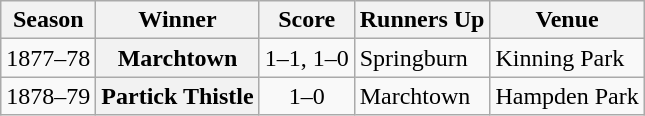<table class="sortable wikitable plainrowheaders">
<tr>
<th scope="col">Season</th>
<th scope="col">Winner</th>
<th scope="col">Score</th>
<th scope="col">Runners Up</th>
<th scope="col">Venue</th>
</tr>
<tr>
<td align=center>1877–78</td>
<th scope=row>Marchtown</th>
<td align=center>1–1, 1–0</td>
<td>Springburn</td>
<td>Kinning Park</td>
</tr>
<tr>
<td align=center>1878–79</td>
<th scope=row>Partick Thistle</th>
<td align=center>1–0</td>
<td>Marchtown</td>
<td>Hampden Park</td>
</tr>
</table>
